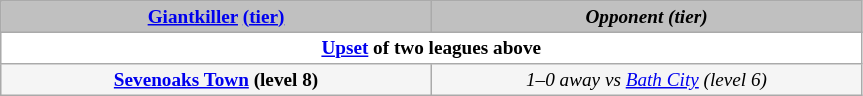<table class="wikitable" style="width: 575px; background:WhiteSmoke; text-align:center; font-size:80%">
<tr>
<td scope="col" style="width: 30.00%; background:silver;"><strong><a href='#'>Giantkiller</a> <a href='#'>(tier)</a></strong></td>
<td scope="col" style="width: 30.00%; background:silver;"><strong> <em>Opponent (tier)</em> </strong></td>
</tr>
<tr>
<td colspan="2" style= background:White><strong><a href='#'>Upset</a> of two leagues above</strong></td>
</tr>
<tr>
<td><strong><a href='#'>Sevenoaks Town</a> (level 8)</strong></td>
<td><em>1–0 away vs <a href='#'>Bath City</a> (level 6)</em></td>
</tr>
</table>
